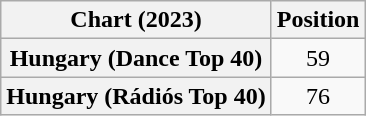<table class="wikitable sortable plainrowheaders" style="text-align:center">
<tr>
<th scope="col">Chart (2023)</th>
<th scope="col">Position</th>
</tr>
<tr>
<th scope="row">Hungary (Dance Top 40)</th>
<td>59</td>
</tr>
<tr>
<th scope="row">Hungary (Rádiós Top 40)</th>
<td>76</td>
</tr>
</table>
